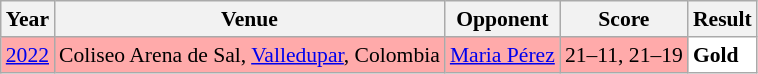<table class="sortable wikitable" style="font-size: 90%;">
<tr>
<th>Year</th>
<th>Venue</th>
<th>Opponent</th>
<th>Score</th>
<th>Result</th>
</tr>
<tr style="background:#FFAAAA">
<td align="center"><a href='#'>2022</a></td>
<td align="left">Coliseo Arena de Sal, <a href='#'>Valledupar</a>, Colombia</td>
<td align="left"> <a href='#'>Maria Pérez</a></td>
<td align="left">21–11, 21–19</td>
<td style="text-align:left; background:white"> <strong>Gold</strong></td>
</tr>
</table>
